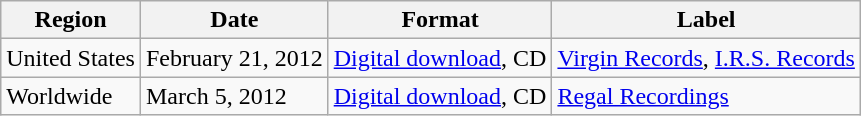<table class=wikitable>
<tr>
<th>Region</th>
<th>Date</th>
<th>Format</th>
<th>Label</th>
</tr>
<tr>
<td>United States</td>
<td>February 21, 2012</td>
<td><a href='#'>Digital download</a>, CD</td>
<td><a href='#'>Virgin Records</a>, <a href='#'>I.R.S. Records</a></td>
</tr>
<tr>
<td>Worldwide</td>
<td>March 5, 2012</td>
<td><a href='#'>Digital download</a>, CD</td>
<td><a href='#'>Regal Recordings</a></td>
</tr>
</table>
